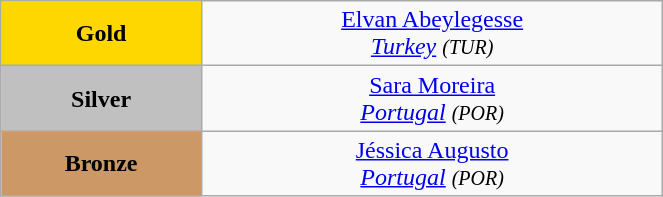<table class="wikitable" style=" text-align:center; " width="35%">
<tr>
<td bgcolor="gold"><strong>Gold</strong></td>
<td> <a href='#'>Elvan Abeylegesse</a><br><em><a href='#'>Turkey</a> <small>(TUR)</small></em></td>
</tr>
<tr>
<td bgcolor="silver"><strong>Silver</strong></td>
<td> <a href='#'>Sara Moreira</a><br><em><a href='#'>Portugal</a> <small>(POR)</small></em></td>
</tr>
<tr>
<td bgcolor="CC9966"><strong>Bronze</strong></td>
<td> <a href='#'>Jéssica Augusto</a><br><em><a href='#'>Portugal</a> <small>(POR)</small></em></td>
</tr>
</table>
